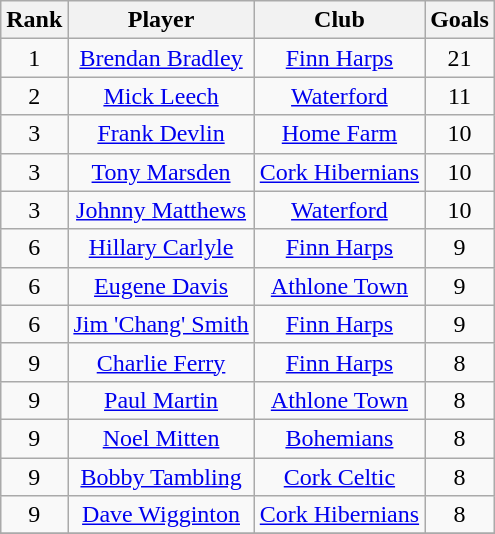<table class="wikitable" style="text-align:center">
<tr>
<th>Rank</th>
<th>Player</th>
<th>Club</th>
<th>Goals</th>
</tr>
<tr>
<td>1</td>
<td><a href='#'>Brendan Bradley</a></td>
<td><a href='#'>Finn Harps</a></td>
<td>21</td>
</tr>
<tr>
<td>2</td>
<td><a href='#'>Mick Leech</a></td>
<td><a href='#'>Waterford</a></td>
<td>11</td>
</tr>
<tr>
<td>3</td>
<td><a href='#'>Frank Devlin</a></td>
<td><a href='#'>Home Farm</a></td>
<td>10</td>
</tr>
<tr>
<td>3</td>
<td><a href='#'>Tony Marsden</a></td>
<td><a href='#'>Cork Hibernians</a></td>
<td>10</td>
</tr>
<tr>
<td>3</td>
<td><a href='#'>Johnny Matthews</a></td>
<td><a href='#'>Waterford</a></td>
<td>10</td>
</tr>
<tr>
<td>6</td>
<td><a href='#'>Hillary Carlyle</a></td>
<td><a href='#'>Finn Harps</a></td>
<td>9</td>
</tr>
<tr>
<td>6</td>
<td><a href='#'>Eugene Davis</a></td>
<td><a href='#'>Athlone Town</a></td>
<td>9</td>
</tr>
<tr>
<td>6</td>
<td><a href='#'>Jim 'Chang' Smith</a></td>
<td><a href='#'>Finn Harps</a></td>
<td>9</td>
</tr>
<tr>
<td>9</td>
<td><a href='#'>Charlie Ferry</a></td>
<td><a href='#'>Finn Harps</a></td>
<td>8</td>
</tr>
<tr>
<td>9</td>
<td><a href='#'>Paul Martin</a></td>
<td><a href='#'>Athlone Town</a></td>
<td>8</td>
</tr>
<tr>
<td>9</td>
<td><a href='#'>Noel Mitten</a></td>
<td><a href='#'>Bohemians</a></td>
<td>8</td>
</tr>
<tr>
<td>9</td>
<td><a href='#'>Bobby Tambling</a></td>
<td><a href='#'>Cork Celtic</a></td>
<td>8</td>
</tr>
<tr>
<td>9</td>
<td><a href='#'>Dave Wigginton</a></td>
<td><a href='#'>Cork Hibernians</a></td>
<td>8</td>
</tr>
<tr>
</tr>
</table>
